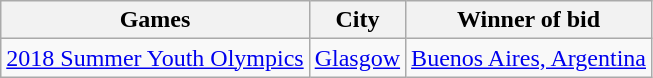<table class="wikitable">
<tr>
<th>Games</th>
<th>City</th>
<th>Winner of bid</th>
</tr>
<tr>
<td><a href='#'>2018 Summer Youth Olympics</a></td>
<td><a href='#'>Glasgow</a></td>
<td><a href='#'>Buenos Aires, Argentina</a></td>
</tr>
</table>
